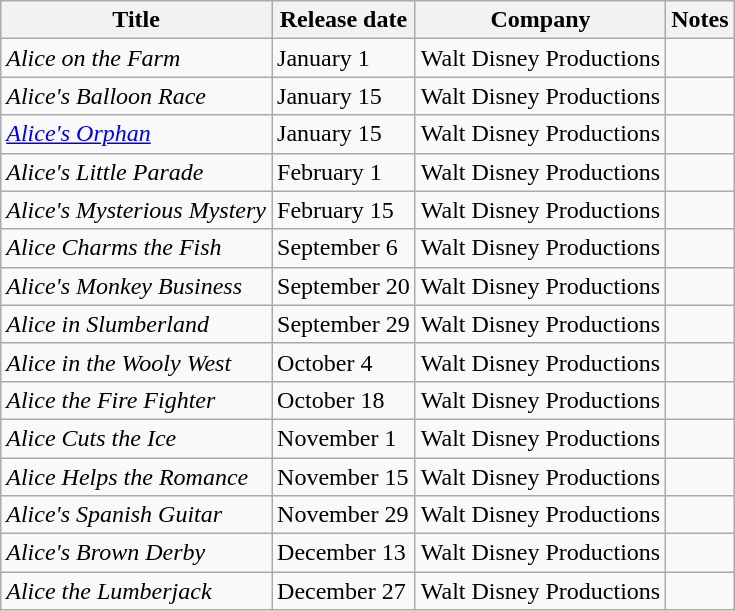<table class="wikitable">
<tr>
<th>Title</th>
<th>Release date</th>
<th>Company</th>
<th>Notes</th>
</tr>
<tr>
<td><em>Alice on the Farm</em></td>
<td>January 1</td>
<td>Walt Disney Productions</td>
<td></td>
</tr>
<tr>
<td><em>Alice's Balloon Race</em></td>
<td>January 15</td>
<td>Walt Disney Productions</td>
<td></td>
</tr>
<tr>
<td><em><a href='#'>Alice's Orphan</a></em></td>
<td>January 15</td>
<td>Walt Disney Productions</td>
<td></td>
</tr>
<tr>
<td><em>Alice's Little Parade</em></td>
<td>February 1</td>
<td>Walt Disney Productions</td>
<td></td>
</tr>
<tr>
<td><em>Alice's Mysterious Mystery</em></td>
<td>February 15</td>
<td>Walt Disney Productions</td>
<td></td>
</tr>
<tr>
<td><em>Alice Charms the Fish</em></td>
<td>September 6</td>
<td>Walt Disney Productions</td>
<td></td>
</tr>
<tr>
<td><em>Alice's Monkey Business</em></td>
<td>September 20</td>
<td>Walt Disney Productions</td>
<td></td>
</tr>
<tr>
<td><em>Alice in Slumberland</em></td>
<td>September 29</td>
<td>Walt Disney Productions</td>
<td></td>
</tr>
<tr>
<td><em>Alice in the Wooly West</em></td>
<td>October 4</td>
<td>Walt Disney Productions</td>
<td></td>
</tr>
<tr>
<td><em>Alice the Fire Fighter</em></td>
<td>October 18</td>
<td>Walt Disney Productions</td>
<td></td>
</tr>
<tr>
<td><em>Alice Cuts the Ice</em></td>
<td>November 1</td>
<td>Walt Disney Productions</td>
<td></td>
</tr>
<tr>
<td><em>Alice Helps the Romance</em></td>
<td>November 15</td>
<td>Walt Disney Productions</td>
<td></td>
</tr>
<tr>
<td><em>Alice's Spanish Guitar</em></td>
<td>November 29</td>
<td>Walt Disney Productions</td>
<td></td>
</tr>
<tr>
<td><em>Alice's Brown Derby</em></td>
<td>December 13</td>
<td>Walt Disney Productions</td>
<td></td>
</tr>
<tr>
<td><em>Alice the Lumberjack</em></td>
<td>December 27</td>
<td>Walt Disney Productions</td>
<td></td>
</tr>
</table>
